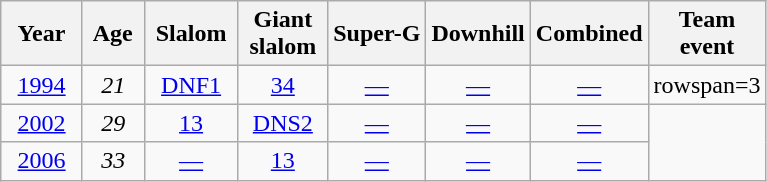<table class=wikitable style="text-align:center">
<tr>
<th>  Year  </th>
<th> Age </th>
<th> Slalom </th>
<th> Giant <br> slalom </th>
<th>Super-G</th>
<th>Downhill</th>
<th>Combined</th>
<th>Team<br>event</th>
</tr>
<tr>
<td><a href='#'>1994</a></td>
<td><em>21</em></td>
<td><a href='#'>DNF1</a></td>
<td><a href='#'>34</a></td>
<td><a href='#'>—</a></td>
<td><a href='#'>—</a></td>
<td><a href='#'>—</a></td>
<td>rowspan=3 </td>
</tr>
<tr>
<td><a href='#'>2002</a></td>
<td><em>29</em></td>
<td><a href='#'>13</a></td>
<td><a href='#'>DNS2</a></td>
<td><a href='#'>—</a></td>
<td><a href='#'>—</a></td>
<td><a href='#'>—</a></td>
</tr>
<tr>
<td><a href='#'>2006</a></td>
<td><em>33</em></td>
<td><a href='#'>—</a></td>
<td><a href='#'>13</a></td>
<td><a href='#'>—</a></td>
<td><a href='#'>—</a></td>
<td><a href='#'>—</a></td>
</tr>
</table>
